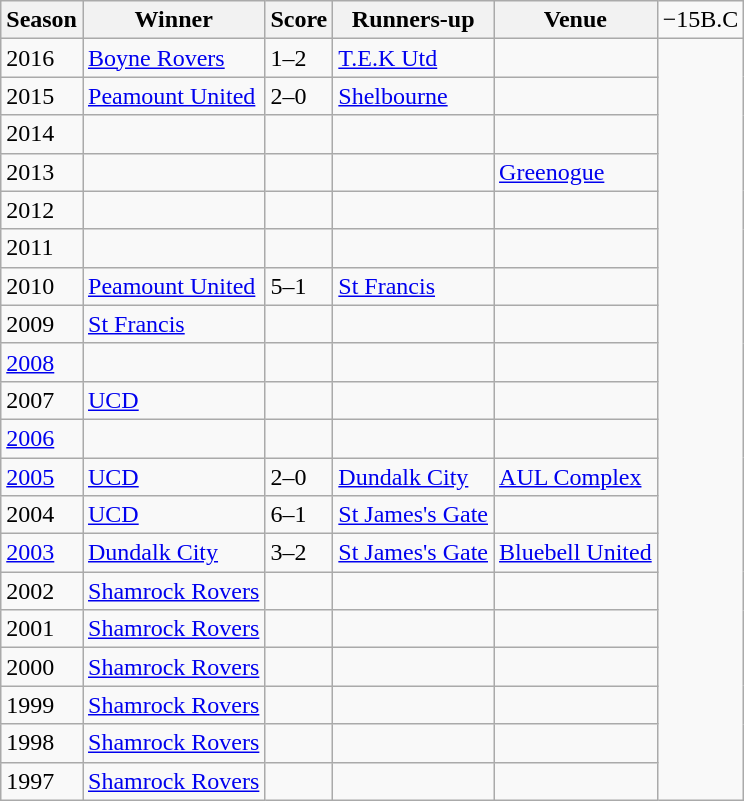<table class="wikitable collapsible">
<tr>
<th>Season</th>
<th>Winner</th>
<th>Score</th>
<th>Runners-up</th>
<th>Venue</th>
<td>−15B.C</td>
</tr>
<tr>
<td>2016</td>
<td><a href='#'>Boyne Rovers</a></td>
<td>1–2</td>
<td><a href='#'>T.E.K Utd</a></td>
<td></td>
</tr>
<tr>
<td>2015</td>
<td><a href='#'>Peamount United</a></td>
<td>2–0</td>
<td><a href='#'>Shelbourne</a></td>
<td></td>
</tr>
<tr>
<td>2014</td>
<td></td>
<td></td>
<td></td>
<td></td>
</tr>
<tr>
<td>2013 </td>
<td></td>
<td></td>
<td></td>
<td><a href='#'>Greenogue</a></td>
</tr>
<tr>
<td>2012</td>
<td></td>
<td></td>
<td></td>
<td></td>
</tr>
<tr>
<td>2011</td>
<td></td>
<td></td>
<td></td>
<td></td>
</tr>
<tr>
<td>2010</td>
<td><a href='#'>Peamount United</a></td>
<td>5–1</td>
<td><a href='#'>St Francis</a></td>
<td></td>
</tr>
<tr>
<td>2009</td>
<td><a href='#'>St Francis</a></td>
<td></td>
<td></td>
<td></td>
</tr>
<tr>
<td><a href='#'>2008</a></td>
<td></td>
<td></td>
<td></td>
<td></td>
</tr>
<tr>
<td>2007</td>
<td><a href='#'>UCD</a></td>
<td></td>
<td></td>
<td></td>
</tr>
<tr>
<td><a href='#'>2006</a></td>
<td></td>
<td></td>
<td></td>
<td></td>
</tr>
<tr>
<td><a href='#'>2005</a></td>
<td><a href='#'>UCD</a></td>
<td>2–0</td>
<td><a href='#'>Dundalk City</a></td>
<td><a href='#'>AUL Complex</a></td>
</tr>
<tr>
<td>2004</td>
<td><a href='#'>UCD</a></td>
<td>6–1</td>
<td><a href='#'>St James's Gate</a></td>
<td></td>
</tr>
<tr>
<td><a href='#'>2003</a></td>
<td><a href='#'>Dundalk City</a></td>
<td>3–2</td>
<td><a href='#'>St James's Gate</a></td>
<td><a href='#'>Bluebell United</a></td>
</tr>
<tr>
<td>2002</td>
<td><a href='#'>Shamrock Rovers</a></td>
<td></td>
<td></td>
<td></td>
</tr>
<tr>
<td>2001</td>
<td><a href='#'>Shamrock Rovers</a></td>
<td></td>
<td></td>
<td></td>
</tr>
<tr>
<td>2000</td>
<td><a href='#'>Shamrock Rovers</a></td>
<td></td>
<td></td>
<td></td>
</tr>
<tr>
<td>1999</td>
<td><a href='#'>Shamrock Rovers</a></td>
<td></td>
<td></td>
<td></td>
</tr>
<tr>
<td>1998</td>
<td><a href='#'>Shamrock Rovers</a></td>
<td></td>
<td></td>
<td></td>
</tr>
<tr>
<td>1997</td>
<td><a href='#'>Shamrock Rovers</a></td>
<td></td>
<td></td>
<td></td>
</tr>
</table>
